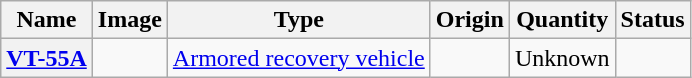<table class="wikitable">
<tr>
<th scope="col">Name</th>
<th scope="col">Image</th>
<th scope="col">Type</th>
<th scope="col">Origin</th>
<th scope="col">Quantity</th>
<th scope="col">Status</th>
</tr>
<tr>
<th scope="row"><a href='#'>VT-55A</a></th>
<td></td>
<td><a href='#'>Armored recovery vehicle</a></td>
<td><br></td>
<td>Unknown</td>
<td></td>
</tr>
</table>
